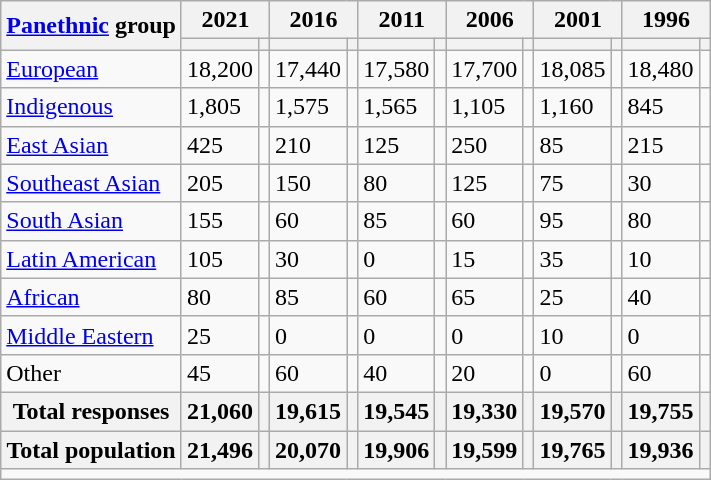<table class="wikitable collapsible sortable">
<tr>
<th rowspan="2"><a href='#'>Panethnic</a> group</th>
<th colspan="2">2021</th>
<th colspan="2">2016</th>
<th colspan="2">2011</th>
<th colspan="2">2006</th>
<th colspan="2">2001</th>
<th colspan="2">1996</th>
</tr>
<tr>
<th><a href='#'></a></th>
<th></th>
<th></th>
<th></th>
<th></th>
<th></th>
<th></th>
<th></th>
<th></th>
<th></th>
<th></th>
<th></th>
</tr>
<tr>
<td><a href='#'>European</a></td>
<td>18,200</td>
<td></td>
<td>17,440</td>
<td></td>
<td>17,580</td>
<td></td>
<td>17,700</td>
<td></td>
<td>18,085</td>
<td></td>
<td>18,480</td>
<td></td>
</tr>
<tr>
<td><a href='#'>Indigenous</a></td>
<td>1,805</td>
<td></td>
<td>1,575</td>
<td></td>
<td>1,565</td>
<td></td>
<td>1,105</td>
<td></td>
<td>1,160</td>
<td></td>
<td>845</td>
<td></td>
</tr>
<tr>
<td><a href='#'>East Asian</a></td>
<td>425</td>
<td></td>
<td>210</td>
<td></td>
<td>125</td>
<td></td>
<td>250</td>
<td></td>
<td>85</td>
<td></td>
<td>215</td>
<td></td>
</tr>
<tr>
<td><a href='#'>Southeast Asian</a></td>
<td>205</td>
<td></td>
<td>150</td>
<td></td>
<td>80</td>
<td></td>
<td>125</td>
<td></td>
<td>75</td>
<td></td>
<td>30</td>
<td></td>
</tr>
<tr>
<td><a href='#'>South Asian</a></td>
<td>155</td>
<td></td>
<td>60</td>
<td></td>
<td>85</td>
<td></td>
<td>60</td>
<td></td>
<td>95</td>
<td></td>
<td>80</td>
<td></td>
</tr>
<tr>
<td><a href='#'>Latin American</a></td>
<td>105</td>
<td></td>
<td>30</td>
<td></td>
<td>0</td>
<td></td>
<td>15</td>
<td></td>
<td>35</td>
<td></td>
<td>10</td>
<td></td>
</tr>
<tr>
<td><a href='#'>African</a></td>
<td>80</td>
<td></td>
<td>85</td>
<td></td>
<td>60</td>
<td></td>
<td>65</td>
<td></td>
<td>25</td>
<td></td>
<td>40</td>
<td></td>
</tr>
<tr>
<td><a href='#'>Middle Eastern</a></td>
<td>25</td>
<td></td>
<td>0</td>
<td></td>
<td>0</td>
<td></td>
<td>0</td>
<td></td>
<td>10</td>
<td></td>
<td>0</td>
<td></td>
</tr>
<tr>
<td>Other</td>
<td>45</td>
<td></td>
<td>60</td>
<td></td>
<td>40</td>
<td></td>
<td>20</td>
<td></td>
<td>0</td>
<td></td>
<td>60</td>
<td></td>
</tr>
<tr class="sortbottom">
<th>Total responses</th>
<th>21,060</th>
<th></th>
<th>19,615</th>
<th></th>
<th>19,545</th>
<th></th>
<th>19,330</th>
<th></th>
<th>19,570</th>
<th></th>
<th>19,755</th>
<th></th>
</tr>
<tr class="sortbottom">
<th>Total population</th>
<th>21,496</th>
<th></th>
<th>20,070</th>
<th></th>
<th>19,906</th>
<th></th>
<th>19,599</th>
<th></th>
<th>19,765</th>
<th></th>
<th>19,936</th>
<th></th>
</tr>
<tr class="sortbottom">
<td colspan="13"></td>
</tr>
</table>
